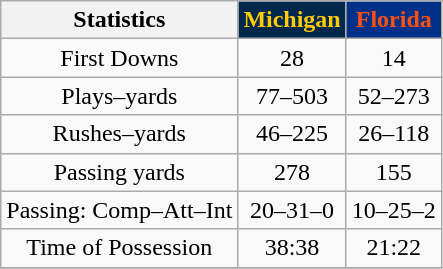<table class="wikitable" style="text-align: center;">
<tr>
<th>Statistics</th>
<th style="background:#00274c; color:#ffcb05">Michigan</th>
<th style="background:#003087; color:#ff5113">Florida</th>
</tr>
<tr>
<td>First Downs</td>
<td>28</td>
<td>14</td>
</tr>
<tr>
<td>Plays–yards</td>
<td>77–503</td>
<td>52–273</td>
</tr>
<tr>
<td>Rushes–yards</td>
<td>46–225</td>
<td>26–118</td>
</tr>
<tr>
<td>Passing yards</td>
<td>278</td>
<td>155</td>
</tr>
<tr>
<td>Passing: Comp–Att–Int</td>
<td>20–31–0</td>
<td>10–25–2</td>
</tr>
<tr>
<td>Time of Possession</td>
<td>38:38</td>
<td>21:22</td>
</tr>
<tr>
</tr>
</table>
